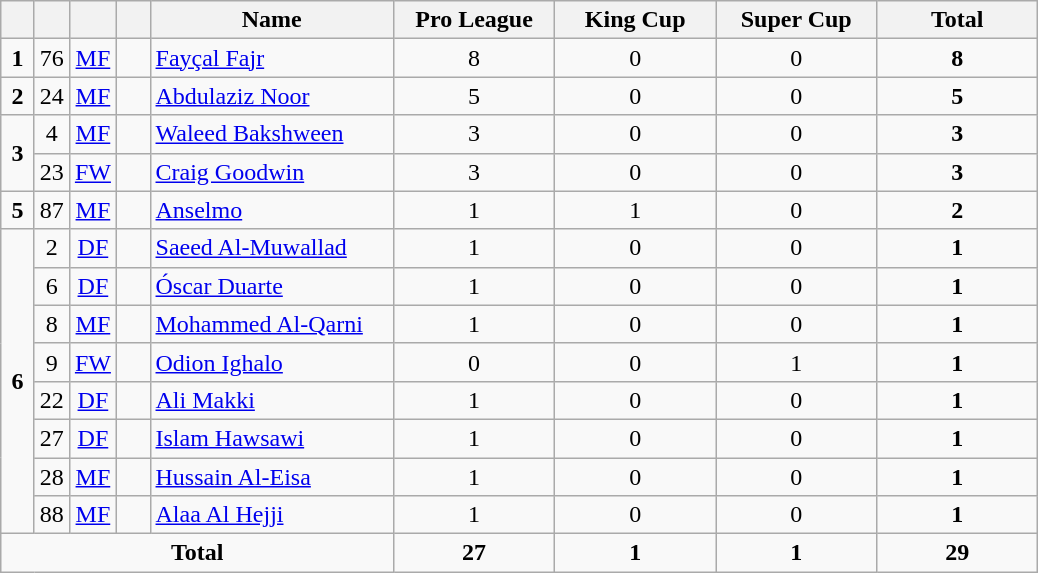<table class="wikitable" style="text-align:center">
<tr>
<th width=15></th>
<th width=15></th>
<th width=15></th>
<th width=15></th>
<th width=155>Name</th>
<th width=100>Pro League</th>
<th width=100>King Cup</th>
<th width=100>Super Cup</th>
<th width=100>Total</th>
</tr>
<tr>
<td><strong>1</strong></td>
<td>76</td>
<td><a href='#'>MF</a></td>
<td></td>
<td align=left><a href='#'>Fayçal Fajr</a></td>
<td>8</td>
<td>0</td>
<td>0</td>
<td><strong>8</strong></td>
</tr>
<tr>
<td><strong>2</strong></td>
<td>24</td>
<td><a href='#'>MF</a></td>
<td></td>
<td align=left><a href='#'>Abdulaziz Noor</a></td>
<td>5</td>
<td>0</td>
<td>0</td>
<td><strong>5</strong></td>
</tr>
<tr>
<td rowspan=2><strong>3</strong></td>
<td>4</td>
<td><a href='#'>MF</a></td>
<td></td>
<td align=left><a href='#'>Waleed Bakshween</a></td>
<td>3</td>
<td>0</td>
<td>0</td>
<td><strong>3</strong></td>
</tr>
<tr>
<td>23</td>
<td><a href='#'>FW</a></td>
<td></td>
<td align=left><a href='#'>Craig Goodwin</a></td>
<td>3</td>
<td>0</td>
<td>0</td>
<td><strong>3</strong></td>
</tr>
<tr>
<td><strong>5</strong></td>
<td>87</td>
<td><a href='#'>MF</a></td>
<td></td>
<td align=left><a href='#'>Anselmo</a></td>
<td>1</td>
<td>1</td>
<td>0</td>
<td><strong>2</strong></td>
</tr>
<tr>
<td rowspan=8><strong>6</strong></td>
<td>2</td>
<td><a href='#'>DF</a></td>
<td></td>
<td align=left><a href='#'>Saeed Al-Muwallad</a></td>
<td>1</td>
<td>0</td>
<td>0</td>
<td><strong>1</strong></td>
</tr>
<tr>
<td>6</td>
<td><a href='#'>DF</a></td>
<td></td>
<td align=left><a href='#'>Óscar Duarte</a></td>
<td>1</td>
<td>0</td>
<td>0</td>
<td><strong>1</strong></td>
</tr>
<tr>
<td>8</td>
<td><a href='#'>MF</a></td>
<td></td>
<td align=left><a href='#'>Mohammed Al-Qarni</a></td>
<td>1</td>
<td>0</td>
<td>0</td>
<td><strong>1</strong></td>
</tr>
<tr>
<td>9</td>
<td><a href='#'>FW</a></td>
<td></td>
<td align=left><a href='#'>Odion Ighalo</a></td>
<td>0</td>
<td>0</td>
<td>1</td>
<td><strong>1</strong></td>
</tr>
<tr>
<td>22</td>
<td><a href='#'>DF</a></td>
<td></td>
<td align=left><a href='#'>Ali Makki</a></td>
<td>1</td>
<td>0</td>
<td>0</td>
<td><strong>1</strong></td>
</tr>
<tr>
<td>27</td>
<td><a href='#'>DF</a></td>
<td></td>
<td align=left><a href='#'>Islam Hawsawi</a></td>
<td>1</td>
<td>0</td>
<td>0</td>
<td><strong>1</strong></td>
</tr>
<tr>
<td>28</td>
<td><a href='#'>MF</a></td>
<td></td>
<td align=left><a href='#'>Hussain Al-Eisa</a></td>
<td>1</td>
<td>0</td>
<td>0</td>
<td><strong>1</strong></td>
</tr>
<tr>
<td>88</td>
<td><a href='#'>MF</a></td>
<td></td>
<td align=left><a href='#'>Alaa Al Hejji</a></td>
<td>1</td>
<td>0</td>
<td>0</td>
<td><strong>1</strong></td>
</tr>
<tr>
<td colspan=5><strong>Total</strong></td>
<td><strong>27</strong></td>
<td><strong>1</strong></td>
<td><strong>1</strong></td>
<td><strong>29</strong></td>
</tr>
</table>
